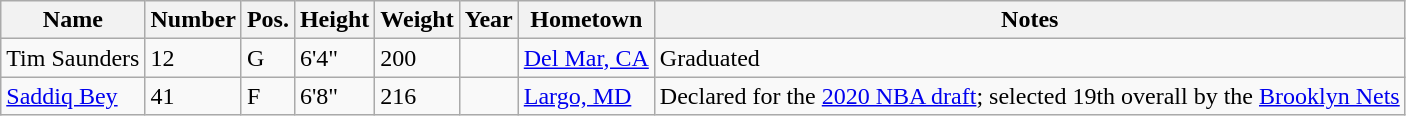<table class="wikitable sortable" border="1">
<tr>
<th>Name</th>
<th>Number</th>
<th>Pos.</th>
<th>Height</th>
<th>Weight</th>
<th>Year</th>
<th>Hometown</th>
<th class="unsortable">Notes</th>
</tr>
<tr>
<td>Tim Saunders</td>
<td>12</td>
<td>G</td>
<td>6'4"</td>
<td>200</td>
<td></td>
<td><a href='#'>Del Mar, CA</a></td>
<td>Graduated</td>
</tr>
<tr>
<td><a href='#'>Saddiq Bey</a></td>
<td>41</td>
<td>F</td>
<td>6'8"</td>
<td>216</td>
<td></td>
<td><a href='#'>Largo, MD</a></td>
<td>Declared for the <a href='#'>2020 NBA draft</a>; selected 19th overall by the <a href='#'>Brooklyn Nets</a></td>
</tr>
</table>
